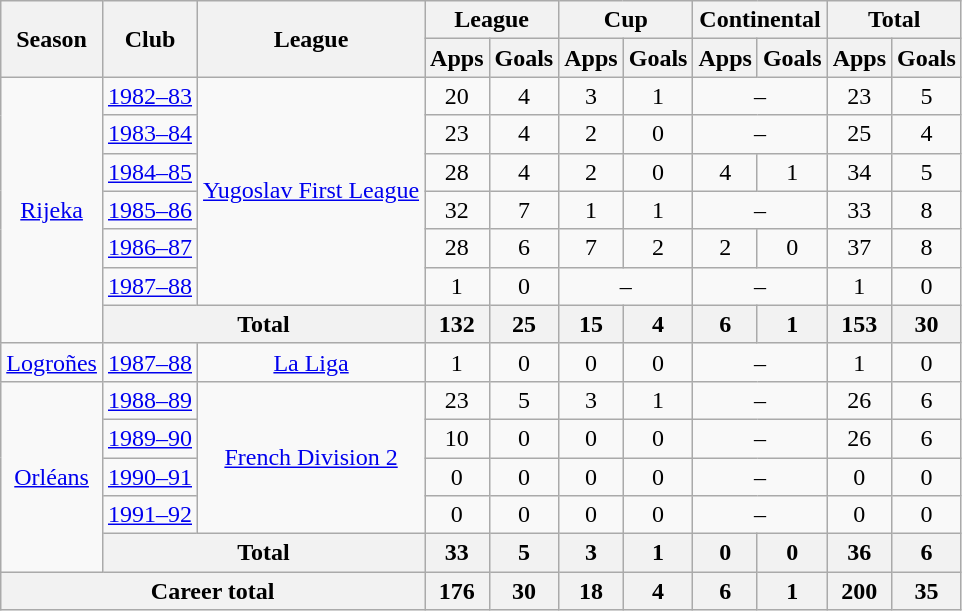<table class="wikitable" style="text-align:center">
<tr>
<th rowspan="2">Season</th>
<th rowspan="2">Club</th>
<th rowspan="2">League</th>
<th colspan="2">League</th>
<th colspan="2">Cup</th>
<th colspan="2">Continental</th>
<th colspan="2">Total</th>
</tr>
<tr>
<th>Apps</th>
<th>Goals</th>
<th>Apps</th>
<th>Goals</th>
<th>Apps</th>
<th>Goals</th>
<th>Apps</th>
<th>Goals</th>
</tr>
<tr>
<td rowspan="7"><a href='#'>Rijeka</a></td>
<td><a href='#'>1982–83</a></td>
<td rowspan="6"><a href='#'>Yugoslav First League</a></td>
<td>20</td>
<td>4</td>
<td>3</td>
<td>1</td>
<td colspan="2">–</td>
<td>23</td>
<td>5</td>
</tr>
<tr>
<td><a href='#'>1983–84</a></td>
<td>23</td>
<td>4</td>
<td>2</td>
<td>0</td>
<td colspan="2">–</td>
<td>25</td>
<td>4</td>
</tr>
<tr>
<td><a href='#'>1984–85</a></td>
<td>28</td>
<td>4</td>
<td>2</td>
<td>0</td>
<td>4</td>
<td>1</td>
<td>34</td>
<td>5</td>
</tr>
<tr>
<td><a href='#'>1985–86</a></td>
<td>32</td>
<td>7</td>
<td>1</td>
<td>1</td>
<td colspan="2">–</td>
<td>33</td>
<td>8</td>
</tr>
<tr>
<td><a href='#'>1986–87</a></td>
<td>28</td>
<td>6</td>
<td>7</td>
<td>2</td>
<td>2</td>
<td>0</td>
<td>37</td>
<td>8</td>
</tr>
<tr>
<td><a href='#'>1987–88</a></td>
<td>1</td>
<td>0</td>
<td colspan="2">–</td>
<td colspan="2">–</td>
<td>1</td>
<td>0</td>
</tr>
<tr>
<th colspan="2">Total</th>
<th>132</th>
<th>25</th>
<th>15</th>
<th>4</th>
<th>6</th>
<th>1</th>
<th>153</th>
<th>30</th>
</tr>
<tr>
<td><a href='#'>Logroñes</a></td>
<td><a href='#'>1987–88</a></td>
<td><a href='#'>La Liga</a></td>
<td>1</td>
<td>0</td>
<td>0</td>
<td>0</td>
<td colspan="2">–</td>
<td>1</td>
<td>0</td>
</tr>
<tr>
<td rowspan="5"><a href='#'>Orléans</a></td>
<td><a href='#'>1988–89</a></td>
<td rowspan="4"><a href='#'>French Division 2</a></td>
<td>23</td>
<td>5</td>
<td>3</td>
<td>1</td>
<td colspan="2">–</td>
<td>26</td>
<td>6</td>
</tr>
<tr>
<td><a href='#'>1989–90</a></td>
<td>10</td>
<td>0</td>
<td>0</td>
<td>0</td>
<td colspan="2">–</td>
<td>26</td>
<td>6</td>
</tr>
<tr>
<td><a href='#'>1990–91</a></td>
<td>0</td>
<td>0</td>
<td>0</td>
<td>0</td>
<td colspan="2">–</td>
<td>0</td>
<td>0</td>
</tr>
<tr>
<td><a href='#'>1991–92</a></td>
<td>0</td>
<td>0</td>
<td>0</td>
<td>0</td>
<td colspan="2">–</td>
<td>0</td>
<td>0</td>
</tr>
<tr>
<th colspan="2">Total</th>
<th>33</th>
<th>5</th>
<th>3</th>
<th>1</th>
<th>0</th>
<th>0</th>
<th>36</th>
<th>6</th>
</tr>
<tr>
<th colspan="3">Career total</th>
<th>176</th>
<th>30</th>
<th>18</th>
<th>4</th>
<th>6</th>
<th>1</th>
<th>200</th>
<th>35</th>
</tr>
</table>
